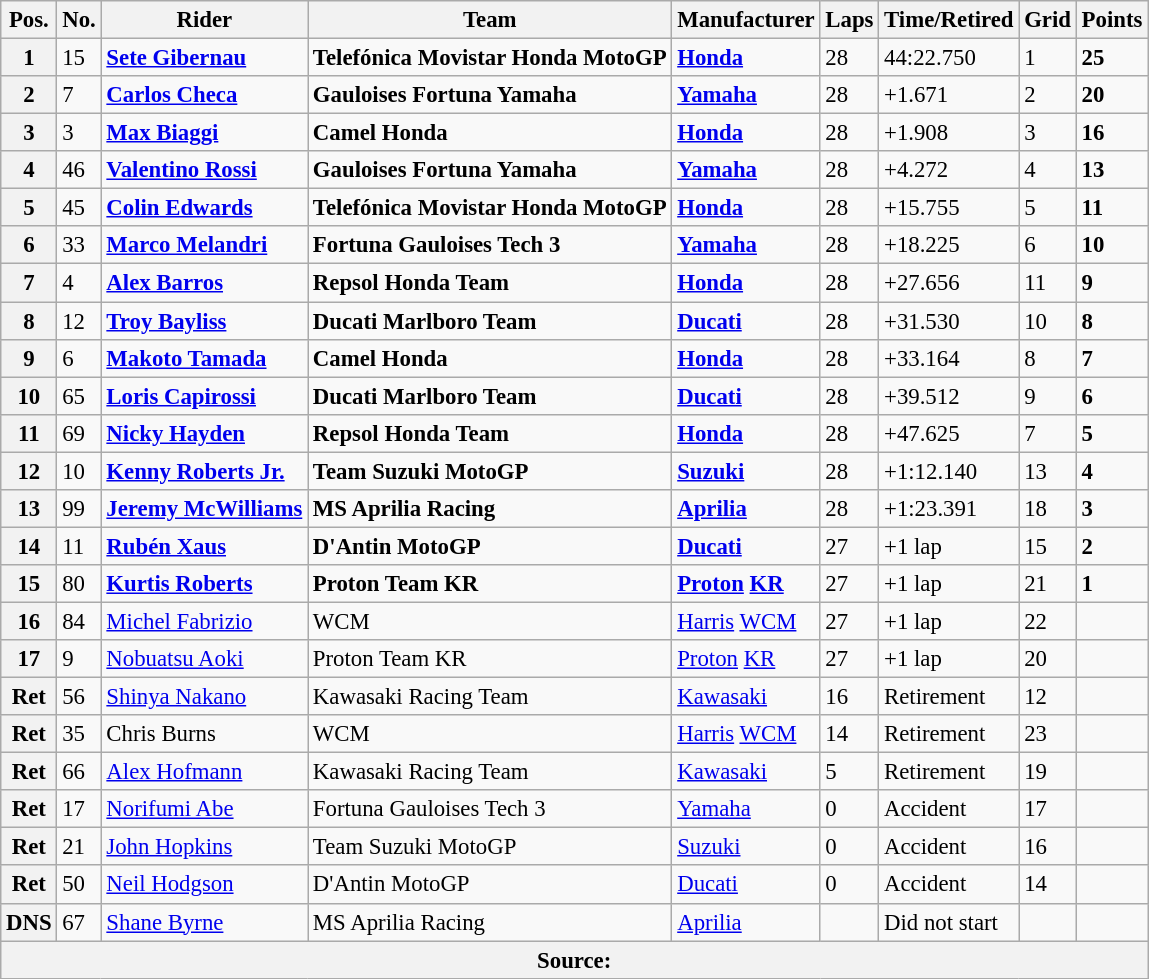<table class="wikitable" style="font-size: 95%;">
<tr>
<th>Pos.</th>
<th>No.</th>
<th>Rider</th>
<th>Team</th>
<th>Manufacturer</th>
<th>Laps</th>
<th>Time/Retired</th>
<th>Grid</th>
<th>Points</th>
</tr>
<tr>
<th>1</th>
<td>15</td>
<td> <strong><a href='#'>Sete Gibernau</a></strong></td>
<td><strong>Telefónica Movistar Honda MotoGP</strong></td>
<td><strong><a href='#'>Honda</a></strong></td>
<td>28</td>
<td>44:22.750</td>
<td>1</td>
<td><strong>25</strong></td>
</tr>
<tr>
<th>2</th>
<td>7</td>
<td> <strong><a href='#'>Carlos Checa</a></strong></td>
<td><strong>Gauloises Fortuna Yamaha</strong></td>
<td><strong><a href='#'>Yamaha</a></strong></td>
<td>28</td>
<td>+1.671</td>
<td>2</td>
<td><strong>20</strong></td>
</tr>
<tr>
<th>3</th>
<td>3</td>
<td> <strong><a href='#'>Max Biaggi</a></strong></td>
<td><strong>Camel Honda</strong></td>
<td><strong><a href='#'>Honda</a></strong></td>
<td>28</td>
<td>+1.908</td>
<td>3</td>
<td><strong>16</strong></td>
</tr>
<tr>
<th>4</th>
<td>46</td>
<td> <strong><a href='#'>Valentino Rossi</a></strong></td>
<td><strong>Gauloises Fortuna Yamaha</strong></td>
<td><strong><a href='#'>Yamaha</a></strong></td>
<td>28</td>
<td>+4.272</td>
<td>4</td>
<td><strong>13</strong></td>
</tr>
<tr>
<th>5</th>
<td>45</td>
<td> <strong><a href='#'>Colin Edwards</a></strong></td>
<td><strong>Telefónica Movistar Honda MotoGP</strong></td>
<td><strong><a href='#'>Honda</a></strong></td>
<td>28</td>
<td>+15.755</td>
<td>5</td>
<td><strong>11</strong></td>
</tr>
<tr>
<th>6</th>
<td>33</td>
<td> <strong><a href='#'>Marco Melandri</a></strong></td>
<td><strong>Fortuna Gauloises Tech 3</strong></td>
<td><strong><a href='#'>Yamaha</a></strong></td>
<td>28</td>
<td>+18.225</td>
<td>6</td>
<td><strong>10</strong></td>
</tr>
<tr>
<th>7</th>
<td>4</td>
<td> <strong><a href='#'>Alex Barros</a></strong></td>
<td><strong>Repsol Honda Team</strong></td>
<td><strong><a href='#'>Honda</a></strong></td>
<td>28</td>
<td>+27.656</td>
<td>11</td>
<td><strong>9</strong></td>
</tr>
<tr>
<th>8</th>
<td>12</td>
<td> <strong><a href='#'>Troy Bayliss</a></strong></td>
<td><strong>Ducati Marlboro Team</strong></td>
<td><strong><a href='#'>Ducati</a></strong></td>
<td>28</td>
<td>+31.530</td>
<td>10</td>
<td><strong>8</strong></td>
</tr>
<tr>
<th>9</th>
<td>6</td>
<td> <strong><a href='#'>Makoto Tamada</a></strong></td>
<td><strong>Camel Honda</strong></td>
<td><strong><a href='#'>Honda</a></strong></td>
<td>28</td>
<td>+33.164</td>
<td>8</td>
<td><strong>7</strong></td>
</tr>
<tr>
<th>10</th>
<td>65</td>
<td> <strong><a href='#'>Loris Capirossi</a></strong></td>
<td><strong>Ducati Marlboro Team</strong></td>
<td><strong><a href='#'>Ducati</a></strong></td>
<td>28</td>
<td>+39.512</td>
<td>9</td>
<td><strong>6</strong></td>
</tr>
<tr>
<th>11</th>
<td>69</td>
<td> <strong><a href='#'>Nicky Hayden</a></strong></td>
<td><strong>Repsol Honda Team</strong></td>
<td><strong><a href='#'>Honda</a></strong></td>
<td>28</td>
<td>+47.625</td>
<td>7</td>
<td><strong>5</strong></td>
</tr>
<tr>
<th>12</th>
<td>10</td>
<td> <strong><a href='#'>Kenny Roberts Jr.</a></strong></td>
<td><strong>Team Suzuki MotoGP</strong></td>
<td><strong><a href='#'>Suzuki</a></strong></td>
<td>28</td>
<td>+1:12.140</td>
<td>13</td>
<td><strong>4</strong></td>
</tr>
<tr>
<th>13</th>
<td>99</td>
<td> <strong><a href='#'>Jeremy McWilliams</a></strong></td>
<td><strong>MS Aprilia Racing</strong></td>
<td><strong><a href='#'>Aprilia</a></strong></td>
<td>28</td>
<td>+1:23.391</td>
<td>18</td>
<td><strong>3</strong></td>
</tr>
<tr>
<th>14</th>
<td>11</td>
<td> <strong><a href='#'>Rubén Xaus</a></strong></td>
<td><strong>D'Antin MotoGP</strong></td>
<td><strong><a href='#'>Ducati</a></strong></td>
<td>27</td>
<td>+1 lap</td>
<td>15</td>
<td><strong>2</strong></td>
</tr>
<tr>
<th>15</th>
<td>80</td>
<td> <strong><a href='#'>Kurtis Roberts</a></strong></td>
<td><strong>Proton Team KR</strong></td>
<td><strong><a href='#'>Proton</a> <a href='#'>KR</a></strong></td>
<td>27</td>
<td>+1 lap</td>
<td>21</td>
<td><strong>1</strong></td>
</tr>
<tr>
<th>16</th>
<td>84</td>
<td> <a href='#'>Michel Fabrizio</a></td>
<td>WCM</td>
<td><a href='#'>Harris</a> <a href='#'>WCM</a></td>
<td>27</td>
<td>+1 lap</td>
<td>22</td>
<td></td>
</tr>
<tr>
<th>17</th>
<td>9</td>
<td> <a href='#'>Nobuatsu Aoki</a></td>
<td>Proton Team KR</td>
<td><a href='#'>Proton</a> <a href='#'>KR</a></td>
<td>27</td>
<td>+1 lap</td>
<td>20</td>
<td></td>
</tr>
<tr>
<th>Ret</th>
<td>56</td>
<td> <a href='#'>Shinya Nakano</a></td>
<td>Kawasaki Racing Team</td>
<td><a href='#'>Kawasaki</a></td>
<td>16</td>
<td>Retirement</td>
<td>12</td>
<td></td>
</tr>
<tr>
<th>Ret</th>
<td>35</td>
<td> Chris Burns</td>
<td>WCM</td>
<td><a href='#'>Harris</a> <a href='#'>WCM</a></td>
<td>14</td>
<td>Retirement</td>
<td>23</td>
<td></td>
</tr>
<tr>
<th>Ret</th>
<td>66</td>
<td> <a href='#'>Alex Hofmann</a></td>
<td>Kawasaki Racing Team</td>
<td><a href='#'>Kawasaki</a></td>
<td>5</td>
<td>Retirement</td>
<td>19</td>
<td></td>
</tr>
<tr>
<th>Ret</th>
<td>17</td>
<td> <a href='#'>Norifumi Abe</a></td>
<td>Fortuna Gauloises Tech 3</td>
<td><a href='#'>Yamaha</a></td>
<td>0</td>
<td>Accident</td>
<td>17</td>
<td></td>
</tr>
<tr>
<th>Ret</th>
<td>21</td>
<td> <a href='#'>John Hopkins</a></td>
<td>Team Suzuki MotoGP</td>
<td><a href='#'>Suzuki</a></td>
<td>0</td>
<td>Accident</td>
<td>16</td>
<td></td>
</tr>
<tr>
<th>Ret</th>
<td>50</td>
<td> <a href='#'>Neil Hodgson</a></td>
<td>D'Antin MotoGP</td>
<td><a href='#'>Ducati</a></td>
<td>0</td>
<td>Accident</td>
<td>14</td>
<td></td>
</tr>
<tr>
<th>DNS</th>
<td>67</td>
<td> <a href='#'>Shane Byrne</a></td>
<td>MS Aprilia Racing</td>
<td><a href='#'>Aprilia</a></td>
<td></td>
<td>Did not start</td>
<td></td>
<td></td>
</tr>
<tr>
<th colspan=9>Source: </th>
</tr>
</table>
